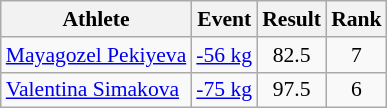<table class="wikitable" style="font-size:90%">
<tr>
<th>Athlete</th>
<th>Event</th>
<th>Result</th>
<th>Rank</th>
</tr>
<tr>
<td><a href='#'>Mayagozel Pekiyeva</a></td>
<td><a href='#'>-56 kg</a></td>
<td align="center">82.5</td>
<td align="center">7</td>
</tr>
<tr>
<td><a href='#'>Valentina Simakova</a></td>
<td><a href='#'>-75 kg</a></td>
<td align="center">97.5</td>
<td align="center">6</td>
</tr>
</table>
